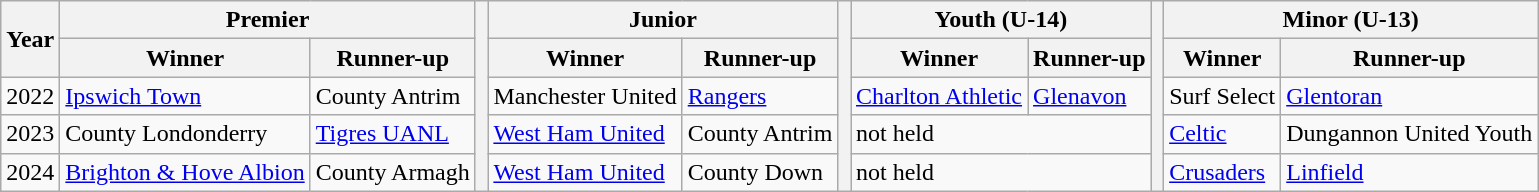<table class="wikitable">
<tr>
<th rowspan="2">Year</th>
<th colspan="2">Premier</th>
<th rowspan="5" bgcolor=#FFFFFF width="1"></th>
<th colspan="2">Junior</th>
<th rowspan="5" bgcolor=#FFFFFF width="1"></th>
<th colspan="2">Youth (U-14)</th>
<th rowspan="5" bgcolor=#FFFFFF width="1"></th>
<th colspan="2">Minor (U-13)</th>
</tr>
<tr>
<th>Winner</th>
<th>Runner-up</th>
<th>Winner</th>
<th>Runner-up</th>
<th>Winner</th>
<th>Runner-up</th>
<th>Winner</th>
<th>Runner-up</th>
</tr>
<tr>
<td>2022</td>
<td> <a href='#'>Ipswich Town</a></td>
<td> County Antrim</td>
<td> Manchester United</td>
<td> <a href='#'>Rangers</a></td>
<td> <a href='#'>Charlton Athletic</a></td>
<td> <a href='#'>Glenavon</a></td>
<td> Surf Select</td>
<td> <a href='#'>Glentoran</a></td>
</tr>
<tr>
<td>2023</td>
<td> County Londonderry</td>
<td> <a href='#'>Tigres UANL</a></td>
<td> <a href='#'>West Ham United</a></td>
<td> County Antrim</td>
<td colspan="2">not held</td>
<td> <a href='#'>Celtic</a></td>
<td> Dungannon United Youth</td>
</tr>
<tr>
<td>2024</td>
<td> <a href='#'>Brighton & Hove Albion</a></td>
<td> County Armagh</td>
<td> <a href='#'>West Ham United</a></td>
<td> County Down</td>
<td colspan="2">not held</td>
<td> <a href='#'>Crusaders</a></td>
<td> <a href='#'>Linfield</a></td>
</tr>
</table>
